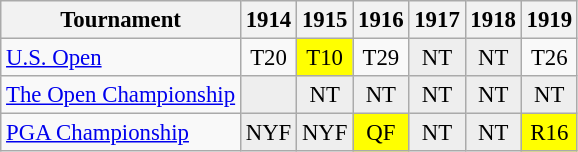<table class="wikitable" style="font-size:95%;text-align:center;">
<tr>
<th>Tournament</th>
<th>1914</th>
<th>1915</th>
<th>1916</th>
<th>1917</th>
<th>1918</th>
<th>1919</th>
</tr>
<tr>
<td align="left"><a href='#'>U.S. Open</a></td>
<td>T20</td>
<td style="background:yellow;">T10</td>
<td>T29</td>
<td style="background:#eeeeee;">NT</td>
<td style="background:#eeeeee;">NT</td>
<td>T26</td>
</tr>
<tr>
<td align="left"><a href='#'>The Open Championship</a></td>
<td style="background:#eeeeee;"></td>
<td style="background:#eeeeee;">NT</td>
<td style="background:#eeeeee;">NT</td>
<td style="background:#eeeeee;">NT</td>
<td style="background:#eeeeee;">NT</td>
<td style="background:#eeeeee;">NT</td>
</tr>
<tr>
<td align="left"><a href='#'>PGA Championship</a></td>
<td style="background:#eeeeee;">NYF</td>
<td style="background:#eeeeee;">NYF</td>
<td style="background:yellow;">QF</td>
<td style="background:#eeeeee;">NT</td>
<td style="background:#eeeeee;">NT</td>
<td style="background:yellow;">R16</td>
</tr>
</table>
